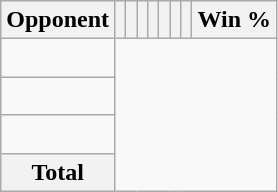<table class="wikitable sortable collapsible collapsed" style="text-align: center;">
<tr>
<th>Opponent</th>
<th></th>
<th></th>
<th></th>
<th></th>
<th></th>
<th></th>
<th></th>
<th>Win %</th>
</tr>
<tr>
<td align="left"><br></td>
</tr>
<tr>
<td align="left"><br></td>
</tr>
<tr>
<td align="left"><br></td>
</tr>
<tr class="sortbottom">
<th>Total<br></th>
</tr>
</table>
